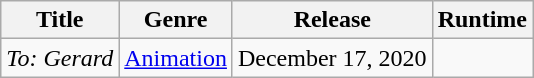<table class="wikitable sortable">
<tr>
<th>Title</th>
<th>Genre</th>
<th>Release</th>
<th>Runtime</th>
</tr>
<tr>
<td><em>To: Gerard </em></td>
<td><a href='#'>Animation</a></td>
<td>December 17, 2020</td>
<td></td>
</tr>
</table>
